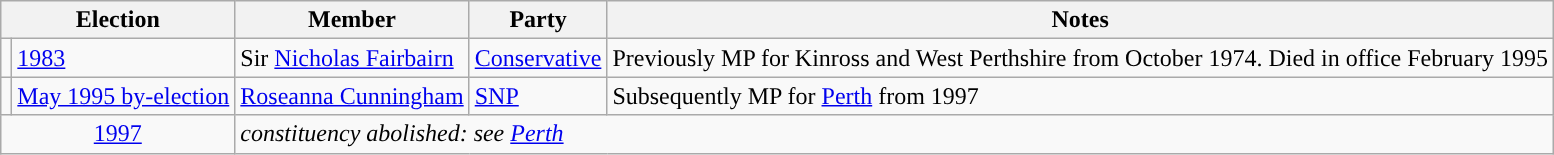<table class="wikitable">
<tr>
<th colspan="2">Election</th>
<th>Member</th>
<th>Party</th>
<th>Notes</th>
</tr>
<tr>
<td style="color:inherit;background-color: "></td>
<td><a href='#'>1983</a></td>
<td>Sir <a href='#'>Nicholas Fairbairn</a></td>
<td><a href='#'>Conservative</a></td>
<td>Previously MP for Kinross and West Perthshire from October 1974.  Died in office February 1995</td>
</tr>
<tr>
<td style="color:inherit;background-color: "></td>
<td><a href='#'>May 1995 by-election</a></td>
<td><a href='#'>Roseanna Cunningham</a></td>
<td><a href='#'>SNP</a></td>
<td>Subsequently MP for <a href='#'>Perth</a> from 1997</td>
</tr>
<tr>
<td colspan="2" align="center"><a href='#'>1997</a></td>
<td colspan="3"><em>constituency abolished: see <a href='#'>Perth</a></em></td>
</tr>
</table>
